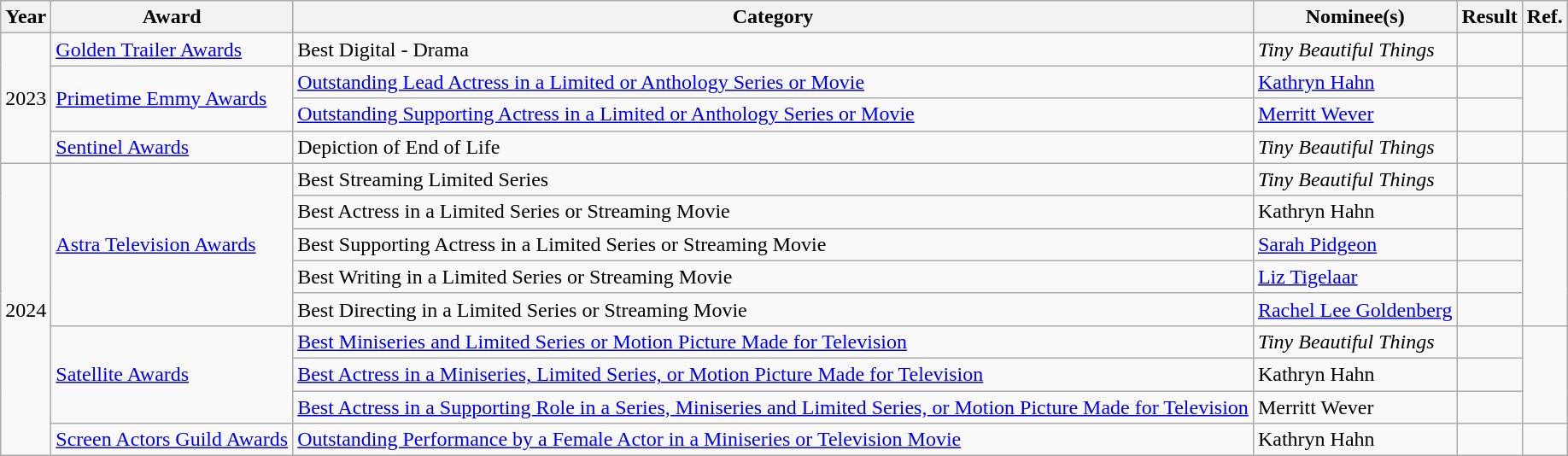<table class="wikitable">
<tr>
<th>Year</th>
<th>Award</th>
<th>Category</th>
<th>Nominee(s)</th>
<th>Result</th>
<th>Ref.</th>
</tr>
<tr>
<td rowspan="4">2023</td>
<td><a href='#'>Golden Trailer Awards</a></td>
<td>Best Digital - Drama</td>
<td><em>Tiny Beautiful Things</em></td>
<td></td>
<td style="text-align:center;"></td>
</tr>
<tr>
<td rowspan="2"><a href='#'>Primetime Emmy Awards</a></td>
<td><a href='#'>Outstanding Lead Actress in a Limited or Anthology Series or Movie</a></td>
<td><a href='#'>Kathryn Hahn</a></td>
<td></td>
<td rowspan="2" style="text-align:center;"></td>
</tr>
<tr>
<td><a href='#'>Outstanding Supporting Actress in a Limited or Anthology Series or Movie</a></td>
<td><a href='#'>Merritt Wever</a></td>
<td></td>
</tr>
<tr>
<td><a href='#'>Sentinel Awards</a></td>
<td>Depiction of End of Life</td>
<td><em>Tiny Beautiful Things</em></td>
<td></td>
<td style="text-align:center;"></td>
</tr>
<tr>
<td rowspan="9">2024</td>
<td rowspan="5"><a href='#'>Astra Television Awards</a></td>
<td>Best Streaming Limited Series</td>
<td><em>Tiny Beautiful Things</em></td>
<td></td>
<td rowspan="5" style="text-align:center;"></td>
</tr>
<tr>
<td>Best Actress in a Limited Series or Streaming Movie</td>
<td>Kathryn Hahn</td>
<td></td>
</tr>
<tr>
<td>Best Supporting Actress in a Limited Series or Streaming Movie</td>
<td><a href='#'>Sarah Pidgeon</a></td>
<td></td>
</tr>
<tr>
<td>Best Writing in a Limited Series or Streaming Movie</td>
<td><a href='#'>Liz Tigelaar</a></td>
<td></td>
</tr>
<tr>
<td>Best Directing in a Limited Series or Streaming Movie</td>
<td><a href='#'>Rachel Lee Goldenberg</a></td>
<td></td>
</tr>
<tr>
<td rowspan="3"><a href='#'>Satellite Awards</a></td>
<td><a href='#'>Best Miniseries and Limited Series or Motion Picture Made for Television</a></td>
<td><em>Tiny Beautiful Things</em></td>
<td></td>
<td rowspan="3" style="text-align:center;"></td>
</tr>
<tr>
<td><a href='#'>Best Actress in a Miniseries, Limited Series, or Motion Picture Made for Television</a></td>
<td>Kathryn Hahn</td>
<td></td>
</tr>
<tr>
<td><a href='#'>Best Actress in a Supporting Role in a Series, Miniseries and Limited Series, or Motion Picture Made for Television</a></td>
<td>Merritt Wever</td>
<td></td>
</tr>
<tr>
<td><a href='#'>Screen Actors Guild Awards</a></td>
<td><a href='#'>Outstanding Performance by a Female Actor in a Miniseries or Television Movie</a></td>
<td>Kathryn Hahn</td>
<td></td>
<td style="text-align:center;"></td>
</tr>
</table>
